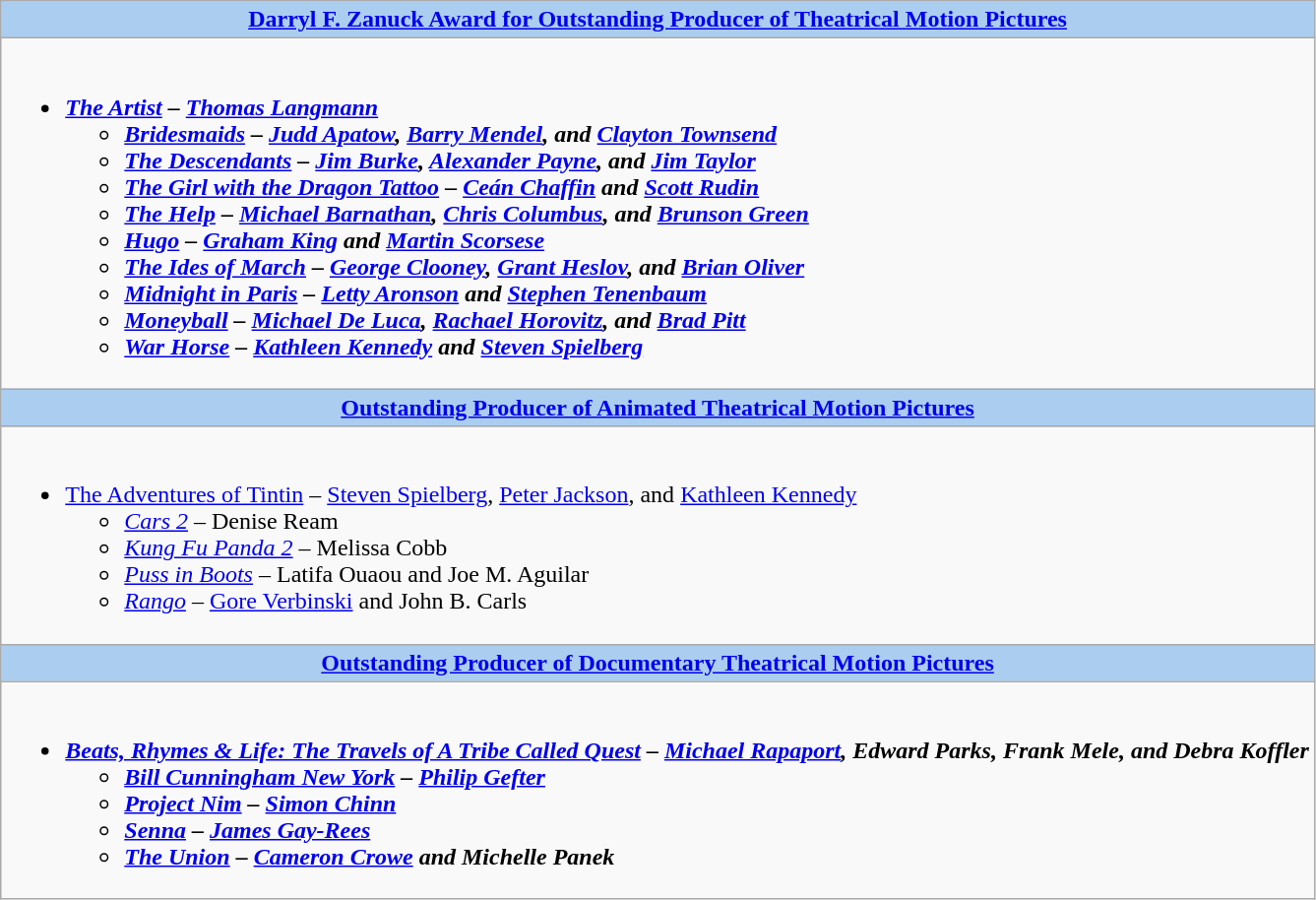<table class=wikitable style="width="100%">
<tr>
<th colspan="2" style="background:#abcdef;"><a href='#'>Darryl F. Zanuck Award for Outstanding Producer of Theatrical Motion Pictures</a></th>
</tr>
<tr>
<td colspan="2" style="vertical-align:top;"><br><ul><li><strong><em><a href='#'>The Artist</a><em> – <a href='#'>Thomas Langmann</a><strong><ul><li></em><a href='#'>Bridesmaids</a><em> – <a href='#'>Judd Apatow</a>, <a href='#'>Barry Mendel</a>, and <a href='#'>Clayton Townsend</a></li><li></em><a href='#'>The Descendants</a><em> – <a href='#'>Jim Burke</a>, <a href='#'>Alexander Payne</a>, and <a href='#'>Jim Taylor</a></li><li></em><a href='#'>The Girl with the Dragon Tattoo</a><em> – <a href='#'>Ceán Chaffin</a> and <a href='#'>Scott Rudin</a></li><li></em><a href='#'>The Help</a><em> – <a href='#'>Michael Barnathan</a>, <a href='#'>Chris Columbus</a>, and <a href='#'>Brunson Green</a></li><li></em><a href='#'>Hugo</a><em> – <a href='#'>Graham King</a> and <a href='#'>Martin Scorsese</a></li><li></em><a href='#'>The Ides of March</a><em> – <a href='#'>George Clooney</a>, <a href='#'>Grant Heslov</a>, and <a href='#'>Brian Oliver</a></li><li></em><a href='#'>Midnight in Paris</a><em> – <a href='#'>Letty Aronson</a> and <a href='#'>Stephen Tenenbaum</a></li><li></em><a href='#'>Moneyball</a><em> – <a href='#'>Michael De Luca</a>, <a href='#'>Rachael Horovitz</a>, and <a href='#'>Brad Pitt</a></li><li></em><a href='#'>War Horse</a><em> – <a href='#'>Kathleen Kennedy</a> and <a href='#'>Steven Spielberg</a></li></ul></li></ul></td>
</tr>
<tr>
<th colspan="2" style="background:#abcdef;"><a href='#'>Outstanding Producer of Animated Theatrical Motion Pictures</a></th>
</tr>
<tr>
<td colspan="2" style="vertical-align:top;"><br><ul><li></em></strong><a href='#'>The Adventures of Tintin</a></em> – <a href='#'>Steven Spielberg</a>, <a href='#'>Peter Jackson</a>, and <a href='#'>Kathleen Kennedy</a></strong><ul><li><em><a href='#'>Cars 2</a></em> – Denise Ream</li><li><em><a href='#'>Kung Fu Panda 2</a></em> – Melissa Cobb</li><li><em><a href='#'>Puss in Boots</a></em>  – Latifa Ouaou and Joe M. Aguilar</li><li><em><a href='#'>Rango</a></em> – <a href='#'>Gore Verbinski</a> and John B. Carls</li></ul></li></ul></td>
</tr>
<tr>
<th colspan="2" style="background:#abcdef;"><a href='#'>Outstanding Producer of Documentary Theatrical Motion Pictures</a></th>
</tr>
<tr>
<td colspan="2" style="vertical-align:top;"><br><ul><li><strong><em><a href='#'>Beats, Rhymes & Life: The Travels of A Tribe Called Quest</a><em> – <a href='#'>Michael Rapaport</a>, Edward Parks, Frank Mele, and Debra Koffler<strong><ul><li></em><a href='#'>Bill Cunningham New York</a><em> – <a href='#'>Philip Gefter</a></li><li></em><a href='#'>Project Nim</a><em> – <a href='#'>Simon Chinn</a></li><li></em><a href='#'>Senna</a><em> – <a href='#'>James Gay-Rees</a></li><li></em><a href='#'>The Union</a><em> – <a href='#'>Cameron Crowe</a> and Michelle Panek</li></ul></li></ul></td>
</tr>
</table>
